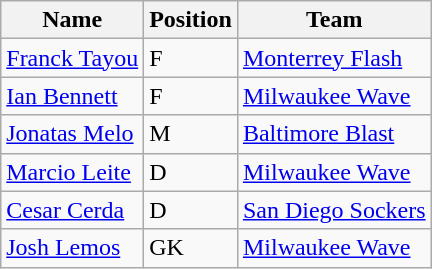<table class="wikitable">
<tr>
<th>Name</th>
<th>Position</th>
<th>Team</th>
</tr>
<tr>
<td><a href='#'>Franck Tayou</a></td>
<td>F</td>
<td><a href='#'>Monterrey Flash</a></td>
</tr>
<tr>
<td><a href='#'>Ian Bennett</a></td>
<td>F</td>
<td><a href='#'>Milwaukee Wave</a></td>
</tr>
<tr>
<td><a href='#'>Jonatas Melo</a></td>
<td>M</td>
<td><a href='#'>Baltimore Blast</a></td>
</tr>
<tr>
<td><a href='#'>Marcio Leite</a></td>
<td>D</td>
<td><a href='#'>Milwaukee Wave</a></td>
</tr>
<tr>
<td><a href='#'>Cesar Cerda</a></td>
<td>D</td>
<td><a href='#'>San Diego Sockers</a></td>
</tr>
<tr>
<td><a href='#'>Josh Lemos</a></td>
<td>GK</td>
<td><a href='#'>Milwaukee Wave</a></td>
</tr>
</table>
